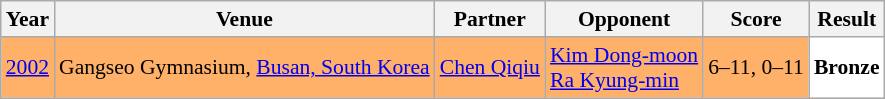<table class="sortable wikitable" style="font-size: 90%;">
<tr>
<th>Year</th>
<th>Venue</th>
<th>Partner</th>
<th>Opponent</th>
<th>Score</th>
<th>Result</th>
</tr>
<tr style="background:#FFB069">
<td align="center"><a href='#'>2002</a></td>
<td align="left">Gangseo Gymnasium, <a href='#'>Busan, South Korea</a></td>
<td align="left"> <a href='#'>Chen Qiqiu</a></td>
<td align="left"> <a href='#'>Kim Dong-moon</a> <br>  <a href='#'>Ra Kyung-min</a></td>
<td align="left">6–11, 0–11</td>
<td style="text-align:left; background:white"> <strong>Bronze</strong></td>
</tr>
</table>
